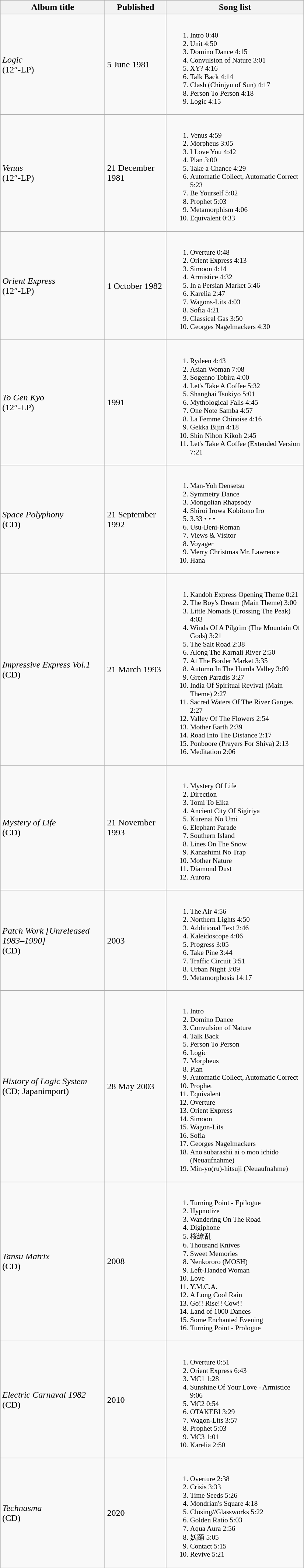<table class="wikitable" width="550">
<tr bgcolor="#FFFFFF">
<th>Album title</th>
<th>Published</th>
<th>Song list</th>
</tr>
<tr>
<td><em>Logic</em><br>(12″-LP)</td>
<td>5 June 1981</td>
<td style="font-size:80%;"><br><ol><li>Intro 0:40</li><li>Unit 4:50</li><li>Domino Dance 4:15</li><li>Convulsion of Nature 3:01</li><li>XY? 4:16</li><li>Talk Back 4:14</li><li>Clash (Chinjyu of Sun) 4:17</li><li>Person To Person 4:18</li><li>Logic 4:15</li></ol></td>
</tr>
<tr>
<td><em>Venus</em><br>(12″-LP)</td>
<td>21 December 1981</td>
<td style="font-size:80%;"><br><ol><li>Venus 4:59</li><li>Morpheus 3:05</li><li>I Love You 4:42</li><li>Plan 3:00</li><li>Take a Chance 4:29</li><li>Automatic Collect, Automatic Correct 5:23</li><li>Be Yourself 5:02</li><li>Prophet 5:03</li><li>Metamorphism 4:06</li><li>Equivalent 0:33</li></ol></td>
</tr>
<tr>
<td><em>Orient Express</em><br>(12″-LP)</td>
<td>1 October 1982</td>
<td style="font-size:80%;"><br><ol><li>Overture 0:48</li><li>Orient Express 4:13</li><li>Simoon 4:14</li><li>Armistice 4:32</li><li>In a Persian Market 5:46</li><li>Karelia 2:47</li><li>Wagons-Lits 4:03</li><li>Sofia 4:21</li><li>Classical Gas 3:50</li><li>Georges Nagelmackers 4:30</li></ol></td>
</tr>
<tr>
<td><em>To Gen Kyo</em><br>(12″-LP)</td>
<td>1991</td>
<td style="font-size:80%;"><br><ol><li>Rydeen 4:43</li><li>Asian Woman 7:08</li><li>Sogenno Tobira 4:00</li><li>Let's Take A Coffee 5:32</li><li>Shanghai Tsukiyo 5:01</li><li>Mythological Falls 4:45</li><li>One Note Samba 4:57</li><li>La Femme Chinoise 4:16</li><li>Gekka Bijin 4:18</li><li>Shin Nihon Kikoh 2:45</li><li>Let's Take A Coffee (Extended Version 7:21</li></ol></td>
</tr>
<tr>
<td><em>Space Polyphony</em><br>(CD)</td>
<td>21 September 1992</td>
<td style="font-size:80%;"><br><ol><li>Man-Yoh Densetsu</li><li>Symmetry Dance</li><li>Mongolian Rhapsody</li><li>Shiroi Irowa Kobitono Iro</li><li>3.33 • • •</li><li>Usu-Beni-Roman</li><li>Views & Visitor</li><li>Voyager</li><li>Merry Christmas Mr. Lawrence</li><li>Hana</li></ol></td>
</tr>
<tr>
<td><em>Impressive Express Vol.1</em><br>(CD)</td>
<td>21 March 1993</td>
<td style="font-size:80%;"><br><ol><li>Kandoh Express Opening Theme 0:21</li><li>The Boy's Dream (Main Theme) 3:00</li><li>Little Nomads (Crossing The Peak)	4:03</li><li>Winds Of A Pilgrim (The Mountain Of Gods)	3:21</li><li>The Salt Road	2:38</li><li>Along The Karnali River 2:50</li><li>At The Border Market 3:35</li><li>Autumn In The Humla Valley 3:09</li><li>Green Paradis	3:27</li><li>India Of Spiritual Revival (Main Theme) 2:27</li><li>Sacred Waters Of The River Ganges	2:27</li><li>Valley Of The Flowers	2:54</li><li>Mother Earth 2:39</li><li>Road Into The Distance 2:17</li><li>Ponboore (Prayers For Shiva) 2:13</li><li>Meditation 2:06</li></ol></td>
</tr>
<tr>
<td><em>Mystery of Life</em><br>(CD)</td>
<td>21 November 1993</td>
<td style="font-size:80%;"><br><ol><li>Mystery Of Life</li><li>Direction</li><li>Tomi To Eika</li><li>Ancient City Of Sigiriya</li><li>Kurenai No Umi</li><li>Elephant Parade</li><li>Southern Island</li><li>Lines On The Snow</li><li>Kanashimi No Trap</li><li>Mother Nature</li><li>Diamond Dust</li><li>Aurora</li></ol></td>
</tr>
<tr>
<td><em> Patch Work [Unreleased 1983–1990]</em><br>(CD)</td>
<td>2003</td>
<td style="font-size:80%;"><br><ol><li>The Air 4:56</li><li>Northern Lights 4:50</li><li>Additional Text 2:46</li><li>Kaleidoscope 4:06</li><li>Progress 3:05</li><li>Take Pine 3:44</li><li>Traffic Circuit 3:51</li><li>Urban Night 3:09</li><li>Metamorphosis 14:17</li></ol></td>
</tr>
<tr>
<td><em>History of Logic System</em><br>(CD; Japanimport)</td>
<td>28 May 2003</td>
<td style="font-size:80%;"><br><ol><li>Intro</li><li>Domino Dance</li><li>Convulsion of Nature</li><li>Talk Back</li><li>Person To Person</li><li>Logic</li><li>Morpheus</li><li>Plan</li><li>Automatic Collect, Automatic Correct</li><li>Prophet</li><li>Equivalent</li><li>Overture</li><li>Orient Express</li><li>Simoon</li><li>Wagon-Lits</li><li>Sofia</li><li>Georges Nagelmackers</li><li>Ano subarashii ai o moo ichido (Neuaufnahme)</li><li>Min-yo(ru)-hitsuji (Neuaufnahme)</li></ol></td>
</tr>
<tr>
<td><em>Tansu Matrix</em><br>(CD)</td>
<td>2008</td>
<td style="font-size:80%;"><br><ol><li>Turning Point - Epilogue</li><li>Hypnotize</li><li>Wandering On The Road</li><li>Digiphone</li><li>桜繚乱</li><li>Thousand Knives</li><li>Sweet Memories</li><li>Nenkororo (MOSH)</li><li>Left-Handed Woman</li><li>Love</li><li>Y.M.C.A.</li><li>A Long Cool Rain</li><li>Go!! Rise!! Cow!!</li><li>Land of 1000 Dances</li><li>Some Enchanted Evening</li><li>Turning Point - Prologue</li></ol></td>
</tr>
<tr>
<td><em>Electric Carnaval 1982</em><br>(CD)</td>
<td>2010</td>
<td style="font-size:80%;"><br><ol><li>Overture 0:51</li><li>Orient Express 6:43</li><li>MC1 1:28</li><li>Sunshine Of Your Love - Armistice	9:06</li><li>MC2 0:54</li><li>OTAKEBI 3:29</li><li>Wagon-Lits 3:57</li><li>Prophet 5:03</li><li>MC3 1:01</li><li>Karelia 2:50</li></ol></td>
</tr>
<tr>
<td><em>Technasma</em><br>(CD)</td>
<td>2020</td>
<td style="font-size:80%;"><br><ol><li>Overture 2:38</li><li>Crisis 3:33</li><li>Time Seeds 5:26</li><li>Mondrian's Square 4:18</li><li>Closing//Glassworks 5:22</li><li>Golden Ratio 5:03</li><li>Aqua Aura 2:56</li><li>妖踊 5:05</li><li>Contact 5:15</li><li>Revive 5:21</li></ol></td>
</tr>
</table>
